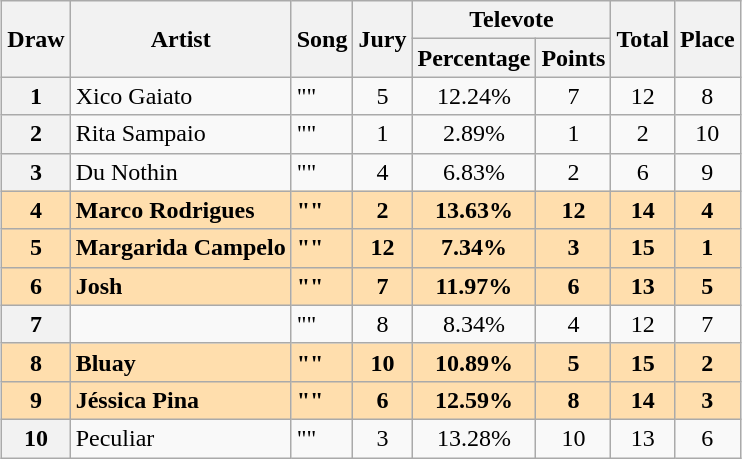<table class="sortable wikitable plainrowheaders" style="margin: 1em auto 1em auto; text-align:center">
<tr>
<th rowspan="2">Draw</th>
<th rowspan="2">Artist</th>
<th rowspan="2">Song</th>
<th rowspan="2">Jury</th>
<th colspan="2">Televote</th>
<th rowspan="2">Total</th>
<th rowspan="2">Place</th>
</tr>
<tr>
<th>Percentage</th>
<th class="unsortable">Points</th>
</tr>
<tr>
<th scope="row" style="text-align:center;">1</th>
<td align="left">Xico Gaiato</td>
<td align="left">""</td>
<td>5</td>
<td>12.24%</td>
<td>7</td>
<td>12</td>
<td>8</td>
</tr>
<tr>
<th scope="row" style="text-align:center;">2</th>
<td align="left">Rita Sampaio</td>
<td align="left">""</td>
<td>1</td>
<td>2.89%</td>
<td>1</td>
<td>2</td>
<td>10</td>
</tr>
<tr>
<th scope="row" style="text-align:center;">3</th>
<td align="left">Du Nothin</td>
<td align="left">""</td>
<td>4</td>
<td>6.83%</td>
<td>2</td>
<td>6</td>
<td>9</td>
</tr>
<tr style="font-weight:bold; background:navajowhite">
<th scope="row" style="text-align:center; font-weight:bold; background:navajowhite">4</th>
<td align="left">Marco Rodrigues</td>
<td align="left">""</td>
<td>2</td>
<td>13.63%</td>
<td>12</td>
<td>14</td>
<td>4</td>
</tr>
<tr style="font-weight:bold; background:navajowhite">
<th scope="row" style="text-align:center; font-weight:bold; background:navajowhite">5</th>
<td align="left">Margarida Campelo</td>
<td align="left">""</td>
<td>12</td>
<td>7.34%</td>
<td>3</td>
<td>15</td>
<td>1</td>
</tr>
<tr style="font-weight:bold; background:navajowhite">
<th scope="row" style="text-align:center; font-weight:bold; background:navajowhite">6</th>
<td align="left">Josh</td>
<td align="left">""</td>
<td>7</td>
<td>11.97%</td>
<td>6</td>
<td>13</td>
<td>5</td>
</tr>
<tr>
<th scope="row" style="text-align:center;">7</th>
<td align="left"></td>
<td align="left">""</td>
<td>8</td>
<td>8.34%</td>
<td>4</td>
<td>12</td>
<td>7</td>
</tr>
<tr style="font-weight:bold; background:navajowhite">
<th scope="row" style="text-align:center; font-weight:bold; background:navajowhite">8</th>
<td align="left">Bluay</td>
<td align="left">""</td>
<td>10</td>
<td>10.89%</td>
<td>5</td>
<td>15</td>
<td>2</td>
</tr>
<tr style="font-weight:bold; background:navajowhite">
<th scope="row" style="text-align:center; font-weight:bold; background:navajowhite">9</th>
<td align="left">Jéssica Pina</td>
<td align="left">""</td>
<td>6</td>
<td>12.59%</td>
<td>8</td>
<td>14</td>
<td>3</td>
</tr>
<tr>
<th scope="row" style="text-align:center;">10</th>
<td align="left">Peculiar</td>
<td align="left">""</td>
<td>3</td>
<td>13.28%</td>
<td>10</td>
<td>13</td>
<td>6</td>
</tr>
</table>
